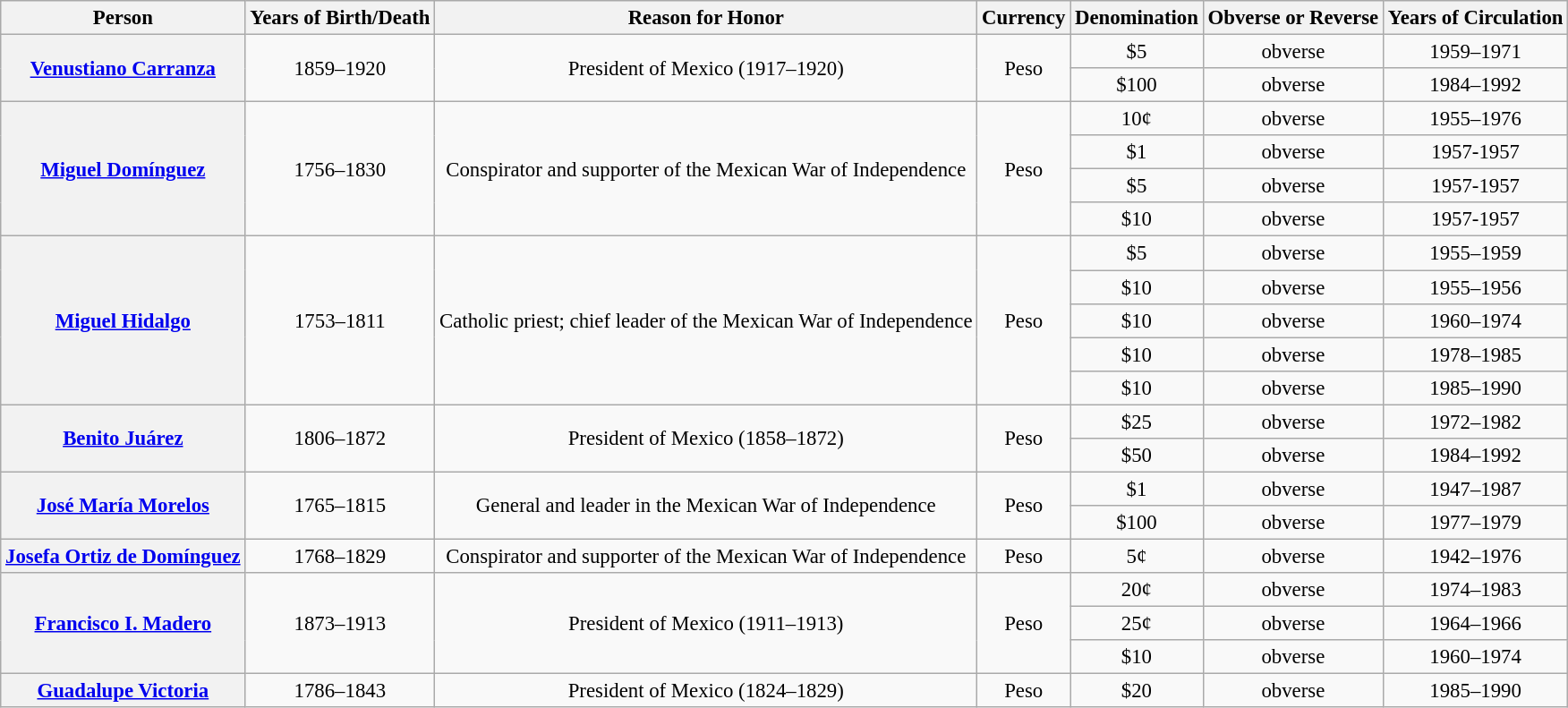<table class="wikitable" style="font-size:95%; text-align:center;">
<tr>
<th>Person</th>
<th>Years of Birth/Death</th>
<th>Reason for Honor</th>
<th>Currency</th>
<th>Denomination</th>
<th>Obverse or Reverse</th>
<th>Years of Circulation</th>
</tr>
<tr>
<th rowspan="2"><a href='#'>Venustiano Carranza</a></th>
<td rowspan="2">1859–1920</td>
<td rowspan="2">President of Mexico (1917–1920)</td>
<td rowspan="2">Peso</td>
<td>$5</td>
<td>obverse</td>
<td>1959–1971</td>
</tr>
<tr>
<td>$100</td>
<td>obverse</td>
<td>1984–1992</td>
</tr>
<tr>
<th rowspan="4"><a href='#'>Miguel Domínguez</a></th>
<td rowspan="4">1756–1830</td>
<td rowspan="4">Conspirator and supporter of the Mexican War of Independence</td>
<td rowspan="4">Peso</td>
<td>10¢</td>
<td>obverse</td>
<td>1955–1976</td>
</tr>
<tr>
<td>$1</td>
<td>obverse</td>
<td>1957-1957</td>
</tr>
<tr>
<td>$5</td>
<td>obverse</td>
<td>1957-1957</td>
</tr>
<tr>
<td>$10</td>
<td>obverse</td>
<td>1957-1957</td>
</tr>
<tr>
<th rowspan="5"><a href='#'>Miguel Hidalgo</a></th>
<td rowspan="5">1753–1811</td>
<td rowspan="5">Catholic priest; chief leader of the Mexican War of Independence</td>
<td rowspan="5">Peso</td>
<td>$5</td>
<td>obverse</td>
<td>1955–1959</td>
</tr>
<tr>
<td>$10</td>
<td>obverse</td>
<td>1955–1956</td>
</tr>
<tr>
<td>$10</td>
<td>obverse</td>
<td>1960–1974</td>
</tr>
<tr>
<td>$10</td>
<td>obverse</td>
<td>1978–1985</td>
</tr>
<tr>
<td>$10</td>
<td>obverse</td>
<td>1985–1990</td>
</tr>
<tr>
<th rowspan="2"><a href='#'>Benito Juárez</a></th>
<td rowspan="2">1806–1872</td>
<td rowspan="2">President of Mexico (1858–1872)</td>
<td rowspan="2">Peso</td>
<td>$25</td>
<td>obverse</td>
<td>1972–1982</td>
</tr>
<tr>
<td>$50</td>
<td>obverse</td>
<td>1984–1992</td>
</tr>
<tr>
<th rowspan="2"><a href='#'>José María Morelos</a></th>
<td rowspan="2">1765–1815</td>
<td rowspan="2">General and leader in the Mexican War of Independence</td>
<td rowspan="2">Peso</td>
<td>$1</td>
<td>obverse</td>
<td>1947–1987</td>
</tr>
<tr>
<td>$100</td>
<td>obverse</td>
<td>1977–1979</td>
</tr>
<tr>
<th><a href='#'>Josefa Ortiz de Domínguez</a></th>
<td>1768–1829</td>
<td>Conspirator and supporter of the Mexican War of Independence</td>
<td>Peso</td>
<td>5¢</td>
<td>obverse</td>
<td>1942–1976</td>
</tr>
<tr>
<th rowspan="3"><a href='#'>Francisco I. Madero</a></th>
<td rowspan="3">1873–1913</td>
<td rowspan="3">President of Mexico (1911–1913)</td>
<td rowspan="3">Peso</td>
<td>20¢</td>
<td>obverse</td>
<td>1974–1983</td>
</tr>
<tr>
<td>25¢</td>
<td>obverse</td>
<td>1964–1966</td>
</tr>
<tr>
<td>$10</td>
<td>obverse</td>
<td>1960–1974</td>
</tr>
<tr>
<th><a href='#'>Guadalupe Victoria</a></th>
<td>1786–1843</td>
<td>President of Mexico (1824–1829)</td>
<td>Peso</td>
<td>$20</td>
<td>obverse</td>
<td>1985–1990</td>
</tr>
</table>
